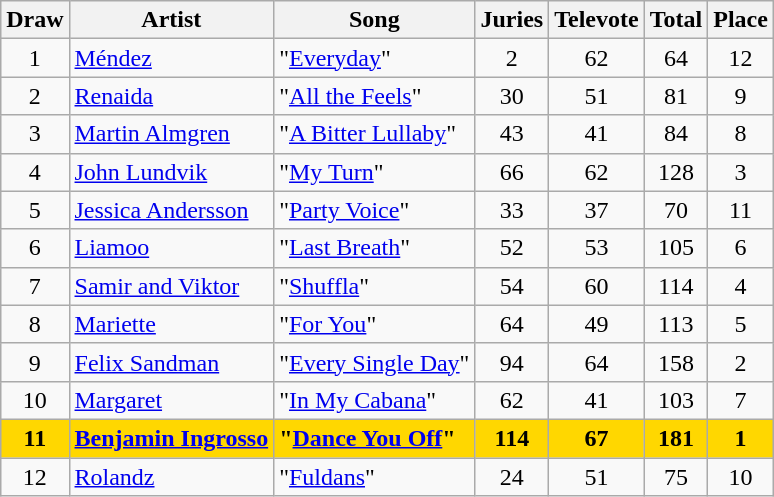<table class="sortable wikitable" style="margin: 1em auto 1em auto; text-align:center;">
<tr>
<th>Draw</th>
<th>Artist</th>
<th>Song</th>
<th>Juries</th>
<th>Televote</th>
<th>Total</th>
<th>Place</th>
</tr>
<tr>
<td>1</td>
<td align="left"><a href='#'>Méndez</a></td>
<td align="left">"<a href='#'>Everyday</a>"</td>
<td>2</td>
<td>62</td>
<td>64</td>
<td>12</td>
</tr>
<tr>
<td>2</td>
<td align="left"><a href='#'>Renaida</a></td>
<td align="left">"<a href='#'>All the Feels</a>"</td>
<td>30</td>
<td>51</td>
<td>81</td>
<td>9</td>
</tr>
<tr>
<td>3</td>
<td align="left"><a href='#'>Martin Almgren</a></td>
<td align="left">"<a href='#'>A Bitter Lullaby</a>"</td>
<td>43</td>
<td>41</td>
<td>84</td>
<td>8</td>
</tr>
<tr>
<td>4</td>
<td align="left"><a href='#'>John Lundvik</a></td>
<td align="left">"<a href='#'>My Turn</a>"</td>
<td>66</td>
<td>62</td>
<td>128</td>
<td>3</td>
</tr>
<tr>
<td>5</td>
<td align="left"><a href='#'>Jessica Andersson</a></td>
<td align="left">"<a href='#'>Party Voice</a>"</td>
<td>33</td>
<td>37</td>
<td>70</td>
<td>11</td>
</tr>
<tr>
<td>6</td>
<td align="left"><a href='#'>Liamoo</a></td>
<td align="left">"<a href='#'>Last Breath</a>"</td>
<td>52</td>
<td>53</td>
<td>105</td>
<td>6</td>
</tr>
<tr>
<td>7</td>
<td align="left"><a href='#'>Samir and Viktor</a></td>
<td align="left">"<a href='#'>Shuffla</a>"</td>
<td>54</td>
<td>60</td>
<td>114</td>
<td>4</td>
</tr>
<tr>
<td>8</td>
<td align="left"><a href='#'>Mariette</a></td>
<td align="left">"<a href='#'>For You</a>"</td>
<td>64</td>
<td>49</td>
<td>113</td>
<td>5</td>
</tr>
<tr>
<td>9</td>
<td align="left"><a href='#'>Felix Sandman</a></td>
<td align="left">"<a href='#'>Every Single Day</a>"</td>
<td>94</td>
<td>64</td>
<td>158</td>
<td>2</td>
</tr>
<tr>
<td>10</td>
<td align="left"><a href='#'>Margaret</a></td>
<td align="left">"<a href='#'>In My Cabana</a>"</td>
<td>62</td>
<td>41</td>
<td>103</td>
<td>7</td>
</tr>
<tr style="font-weight:bold; background:gold;">
<td>11</td>
<td align="left"><a href='#'>Benjamin Ingrosso</a></td>
<td align="left">"<a href='#'>Dance You Off</a>"</td>
<td>114</td>
<td>67</td>
<td>181</td>
<td>1</td>
</tr>
<tr>
<td>12</td>
<td align="left"><a href='#'>Rolandz</a></td>
<td align="left">"<a href='#'>Fuldans</a>"</td>
<td>24</td>
<td>51</td>
<td>75</td>
<td>10</td>
</tr>
</table>
